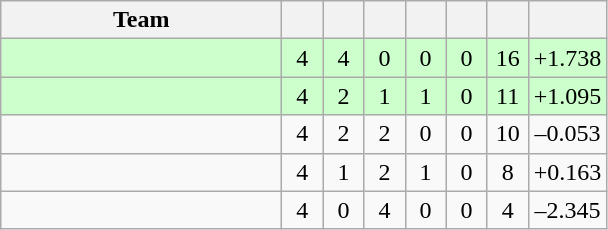<table class="wikitable" style="text-align:center">
<tr>
<th width=180>Team</th>
<th width=20></th>
<th width=20></th>
<th width=20></th>
<th width=20></th>
<th width=20></th>
<th width=20></th>
<th width=45></th>
</tr>
<tr style="background:#cfc">
<td align="left"></td>
<td>4</td>
<td>4</td>
<td>0</td>
<td>0</td>
<td>0</td>
<td>16</td>
<td>+1.738</td>
</tr>
<tr style="background:#cfc">
<td align="left"></td>
<td>4</td>
<td>2</td>
<td>1</td>
<td>1</td>
<td>0</td>
<td>11</td>
<td>+1.095</td>
</tr>
<tr>
<td align="left"></td>
<td>4</td>
<td>2</td>
<td>2</td>
<td>0</td>
<td>0</td>
<td>10</td>
<td>–0.053</td>
</tr>
<tr>
<td align="left"></td>
<td>4</td>
<td>1</td>
<td>2</td>
<td>1</td>
<td>0</td>
<td>8</td>
<td>+0.163</td>
</tr>
<tr>
<td align="left"></td>
<td>4</td>
<td>0</td>
<td>4</td>
<td>0</td>
<td>0</td>
<td>4</td>
<td>–2.345</td>
</tr>
</table>
